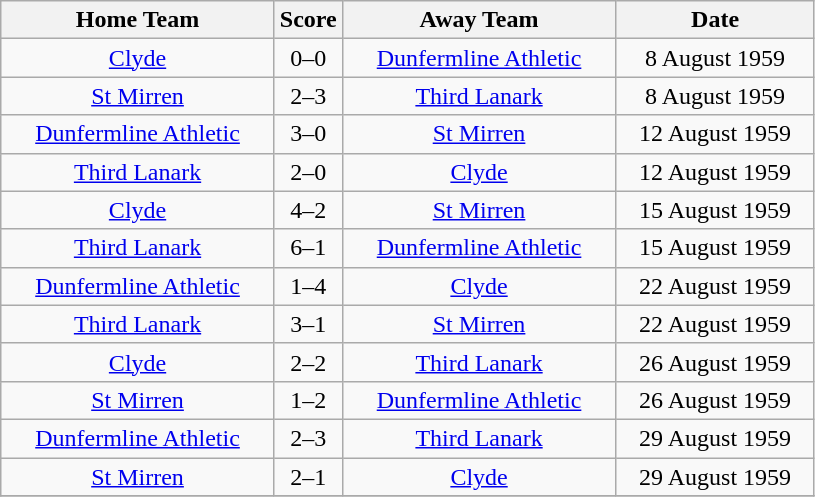<table class="wikitable" style="text-align:center;">
<tr>
<th width=175>Home Team</th>
<th width=20>Score</th>
<th width=175>Away Team</th>
<th width= 125>Date</th>
</tr>
<tr>
<td><a href='#'>Clyde</a></td>
<td>0–0</td>
<td><a href='#'>Dunfermline Athletic</a></td>
<td>8 August 1959</td>
</tr>
<tr>
<td><a href='#'>St Mirren</a></td>
<td>2–3</td>
<td><a href='#'>Third Lanark</a></td>
<td>8 August 1959</td>
</tr>
<tr>
<td><a href='#'>Dunfermline Athletic</a></td>
<td>3–0</td>
<td><a href='#'>St Mirren</a></td>
<td>12 August 1959</td>
</tr>
<tr>
<td><a href='#'>Third Lanark</a></td>
<td>2–0</td>
<td><a href='#'>Clyde</a></td>
<td>12 August 1959</td>
</tr>
<tr>
<td><a href='#'>Clyde</a></td>
<td>4–2</td>
<td><a href='#'>St Mirren</a></td>
<td>15 August 1959</td>
</tr>
<tr>
<td><a href='#'>Third Lanark</a></td>
<td>6–1</td>
<td><a href='#'>Dunfermline Athletic</a></td>
<td>15 August 1959</td>
</tr>
<tr>
<td><a href='#'>Dunfermline Athletic</a></td>
<td>1–4</td>
<td><a href='#'>Clyde</a></td>
<td>22 August 1959</td>
</tr>
<tr>
<td><a href='#'>Third Lanark</a></td>
<td>3–1</td>
<td><a href='#'>St Mirren</a></td>
<td>22 August 1959</td>
</tr>
<tr>
<td><a href='#'>Clyde</a></td>
<td>2–2</td>
<td><a href='#'>Third Lanark</a></td>
<td>26 August 1959</td>
</tr>
<tr>
<td><a href='#'>St Mirren</a></td>
<td>1–2</td>
<td><a href='#'>Dunfermline Athletic</a></td>
<td>26 August 1959</td>
</tr>
<tr>
<td><a href='#'>Dunfermline Athletic</a></td>
<td>2–3</td>
<td><a href='#'>Third Lanark</a></td>
<td>29 August 1959</td>
</tr>
<tr>
<td><a href='#'>St Mirren</a></td>
<td>2–1</td>
<td><a href='#'>Clyde</a></td>
<td>29 August 1959</td>
</tr>
<tr>
</tr>
</table>
